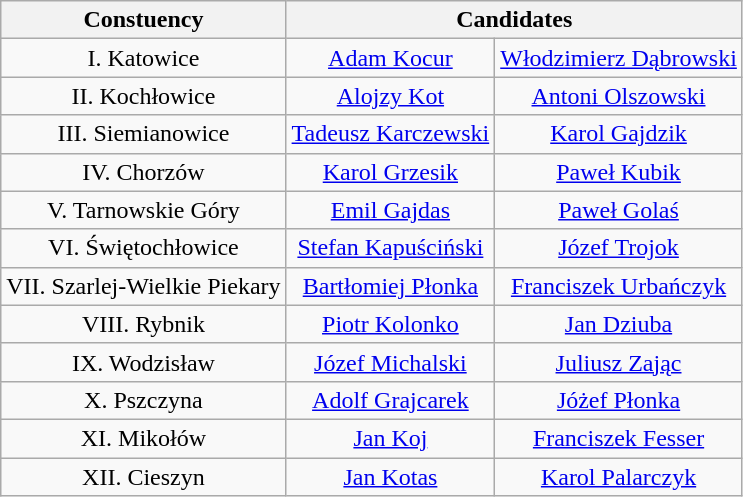<table class="wikitable" style="text-align: center;">
<tr>
<th>Constuency</th>
<th colspan=2>Candidates</th>
</tr>
<tr>
<td>I. Katowice</td>
<td><a href='#'>Adam Kocur</a></td>
<td><a href='#'>Włodzimierz Dąbrowski</a></td>
</tr>
<tr>
<td>II. Kochłowice</td>
<td><a href='#'>Alojzy Kot</a></td>
<td><a href='#'>Antoni Olszowski</a></td>
</tr>
<tr>
<td>III. Siemianowice</td>
<td><a href='#'>Tadeusz Karczewski</a></td>
<td><a href='#'>Karol Gajdzik</a></td>
</tr>
<tr>
<td>IV. Chorzów</td>
<td><a href='#'>Karol Grzesik</a></td>
<td><a href='#'>Paweł Kubik</a></td>
</tr>
<tr>
<td>V. Tarnowskie Góry</td>
<td><a href='#'>Emil Gajdas</a></td>
<td><a href='#'>Paweł Golaś</a></td>
</tr>
<tr>
<td>VI. Świętochłowice</td>
<td><a href='#'>Stefan Kapuściński</a></td>
<td><a href='#'>Józef Trojok</a></td>
</tr>
<tr>
<td>VII. Szarlej-Wielkie Piekary</td>
<td><a href='#'>Bartłomiej Płonka</a></td>
<td><a href='#'>Franciszek Urbańczyk</a></td>
</tr>
<tr>
<td>VIII. Rybnik</td>
<td><a href='#'>Piotr Kolonko</a></td>
<td><a href='#'>Jan Dziuba</a></td>
</tr>
<tr>
<td>IX. Wodzisław</td>
<td><a href='#'>Józef Michalski</a></td>
<td><a href='#'>Juliusz Zając</a></td>
</tr>
<tr>
<td>X. Pszczyna</td>
<td><a href='#'>Adolf Grajcarek</a></td>
<td><a href='#'>Jóżef Płonka</a></td>
</tr>
<tr>
<td>XI. Mikołów</td>
<td><a href='#'>Jan Koj</a></td>
<td><a href='#'>Franciszek Fesser</a></td>
</tr>
<tr>
<td>XII. Cieszyn</td>
<td><a href='#'>Jan Kotas</a></td>
<td><a href='#'>Karol Palarczyk</a></td>
</tr>
</table>
